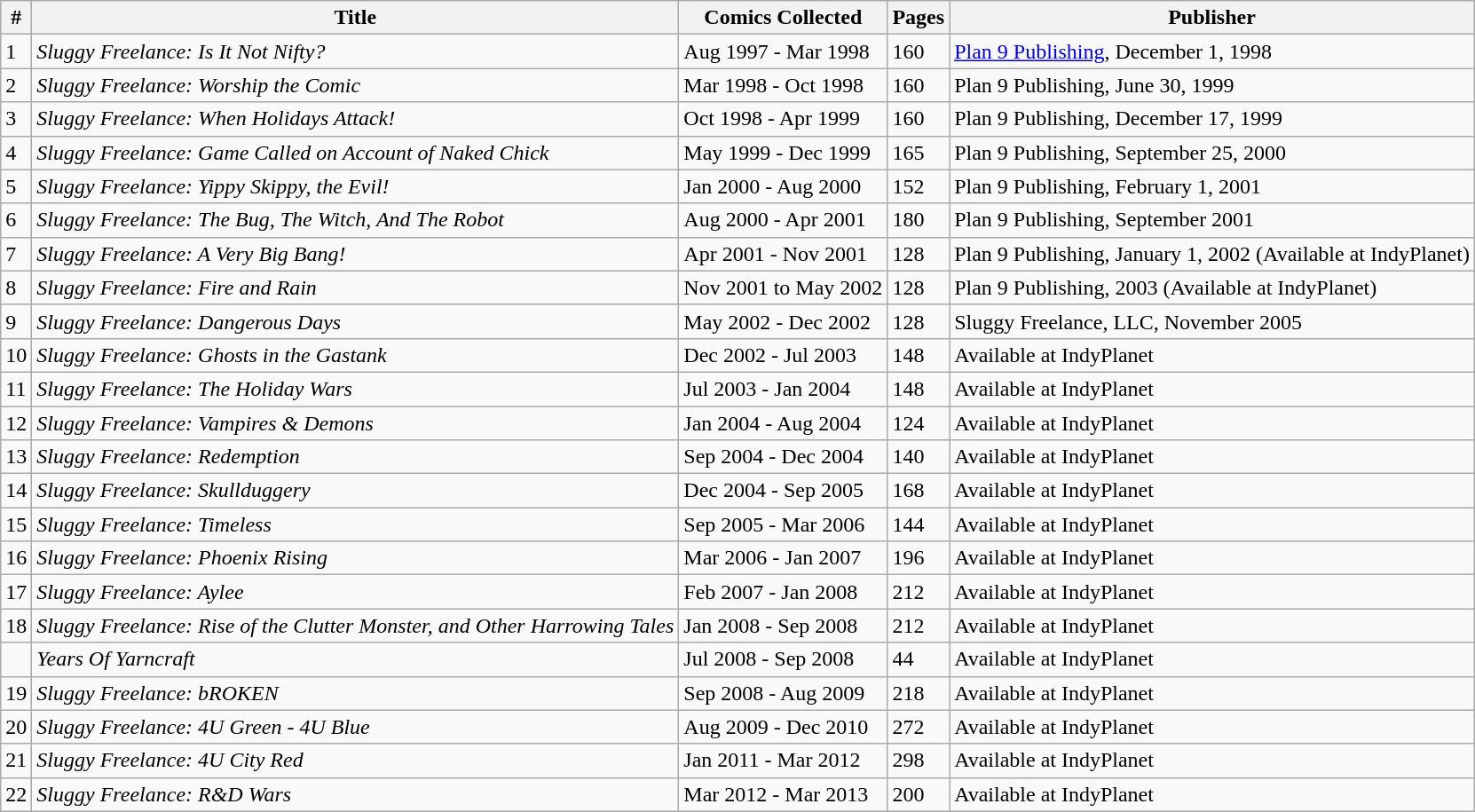<table class="wikitable">
<tr>
<th>#</th>
<th>Title</th>
<th>Comics Collected</th>
<th>Pages</th>
<th>Publisher</th>
</tr>
<tr>
<td>1</td>
<td><em>Sluggy Freelance: Is It Not Nifty?</em></td>
<td>Aug 1997 - Mar 1998</td>
<td>160</td>
<td><a href='#'>Plan 9 Publishing</a>, December 1, 1998</td>
</tr>
<tr>
<td>2</td>
<td><em>Sluggy Freelance: Worship the Comic</em></td>
<td>Mar 1998 - Oct 1998</td>
<td>160</td>
<td>Plan 9 Publishing, June 30, 1999</td>
</tr>
<tr>
<td>3</td>
<td><em>Sluggy Freelance: When Holidays Attack!</em></td>
<td>Oct 1998 - Apr 1999</td>
<td>160</td>
<td>Plan 9 Publishing, December 17, 1999</td>
</tr>
<tr>
<td>4</td>
<td><em>Sluggy Freelance: Game Called on Account of Naked Chick</em></td>
<td>May 1999 - Dec 1999</td>
<td>165</td>
<td>Plan 9 Publishing, September 25, 2000</td>
</tr>
<tr>
<td>5</td>
<td><em>Sluggy Freelance: Yippy Skippy, the Evil!</em></td>
<td>Jan 2000 - Aug 2000</td>
<td>152</td>
<td>Plan 9 Publishing, February 1, 2001</td>
</tr>
<tr>
<td>6</td>
<td><em>Sluggy Freelance: The Bug, The Witch, And The Robot</em></td>
<td>Aug 2000 - Apr 2001</td>
<td>180</td>
<td>Plan 9 Publishing, September 2001</td>
</tr>
<tr>
<td>7</td>
<td><em>Sluggy Freelance: A Very Big Bang!</em></td>
<td>Apr 2001 - Nov 2001</td>
<td>128</td>
<td>Plan 9 Publishing, January 1, 2002 (Available at IndyPlanet)</td>
</tr>
<tr>
<td>8</td>
<td><em>Sluggy Freelance: Fire and Rain</em></td>
<td>Nov 2001 to May 2002</td>
<td>128</td>
<td>Plan 9 Publishing, 2003 (Available at IndyPlanet)</td>
</tr>
<tr>
<td>9</td>
<td><em>Sluggy Freelance: Dangerous Days</em></td>
<td>May 2002 - Dec 2002</td>
<td>128</td>
<td>Sluggy Freelance, LLC, November 2005</td>
</tr>
<tr>
<td>10</td>
<td><em>Sluggy Freelance: Ghosts in the Gastank</em></td>
<td>Dec 2002 - Jul 2003</td>
<td>148</td>
<td>Available at IndyPlanet</td>
</tr>
<tr>
<td>11</td>
<td><em>Sluggy Freelance: The Holiday Wars</em></td>
<td>Jul 2003 - Jan 2004</td>
<td>148</td>
<td>Available at IndyPlanet</td>
</tr>
<tr>
<td>12</td>
<td><em>Sluggy Freelance: Vampires & Demons</em></td>
<td>Jan 2004 - Aug 2004</td>
<td>124</td>
<td>Available at IndyPlanet</td>
</tr>
<tr>
<td>13</td>
<td><em>Sluggy Freelance: Redemption</em></td>
<td>Sep 2004 - Dec 2004</td>
<td>140</td>
<td>Available at IndyPlanet</td>
</tr>
<tr>
<td>14</td>
<td><em>Sluggy Freelance: Skullduggery</em></td>
<td>Dec 2004 - Sep 2005</td>
<td>168</td>
<td>Available at IndyPlanet</td>
</tr>
<tr>
<td>15</td>
<td><em>Sluggy Freelance: Timeless</em></td>
<td>Sep 2005 - Mar 2006</td>
<td>144</td>
<td>Available at IndyPlanet</td>
</tr>
<tr>
<td>16</td>
<td><em>Sluggy Freelance: Phoenix Rising</em></td>
<td>Mar 2006 - Jan 2007</td>
<td>196</td>
<td>Available at IndyPlanet</td>
</tr>
<tr>
<td>17</td>
<td><em>Sluggy Freelance: Aylee</em></td>
<td>Feb 2007 - Jan 2008</td>
<td>212</td>
<td>Available at IndyPlanet</td>
</tr>
<tr>
<td>18</td>
<td><em>Sluggy Freelance: Rise of the Clutter Monster, and Other Harrowing Tales</em></td>
<td>Jan 2008 - Sep 2008</td>
<td>212</td>
<td>Available at IndyPlanet</td>
</tr>
<tr>
<td></td>
<td><em>Years Of Yarncraft</em></td>
<td>Jul 2008 - Sep 2008</td>
<td>44</td>
<td>Available at IndyPlanet</td>
</tr>
<tr>
<td>19</td>
<td><em>Sluggy Freelance: bROKEN</em></td>
<td>Sep 2008 - Aug 2009</td>
<td>218</td>
<td>Available at IndyPlanet</td>
</tr>
<tr>
<td>20</td>
<td><em>Sluggy Freelance: 4U Green - 4U Blue</em></td>
<td>Aug 2009 - Dec 2010</td>
<td>272</td>
<td>Available at IndyPlanet</td>
</tr>
<tr>
<td>21</td>
<td><em>Sluggy Freelance: 4U City Red</em></td>
<td>Jan 2011 - Mar 2012</td>
<td>298</td>
<td>Available at IndyPlanet</td>
</tr>
<tr>
<td>22</td>
<td><em>Sluggy Freelance: R&D Wars</em></td>
<td>Mar 2012 - Mar 2013</td>
<td>200</td>
<td>Available at IndyPlanet</td>
</tr>
</table>
